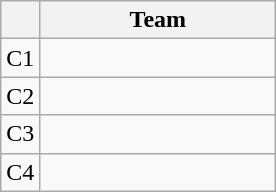<table class="wikitable" style="display:inline-table;">
<tr>
<th></th>
<th width=150>Team</th>
</tr>
<tr>
<td align=center>C1</td>
<td></td>
</tr>
<tr>
<td align=center>C2</td>
<td></td>
</tr>
<tr>
<td align=center>C3</td>
<td></td>
</tr>
<tr>
<td align=center>C4</td>
<td></td>
</tr>
</table>
